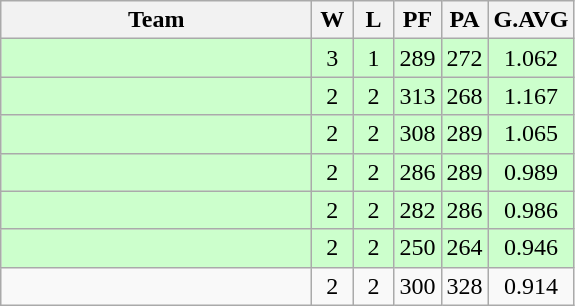<table class=wikitable style="text-align:center">
<tr>
<th width=200>Team</th>
<th width=20>W</th>
<th width=20>L</th>
<th width=20>PF</th>
<th width=20>PA</th>
<th width=40>G.AVG</th>
</tr>
<tr style="background:#cfc;">
<td style="text-align:left"></td>
<td>3</td>
<td>1</td>
<td>289</td>
<td>272</td>
<td>1.062</td>
</tr>
<tr style="background:#cfc;">
<td style="text-align:left"></td>
<td>2</td>
<td>2</td>
<td>313</td>
<td>268</td>
<td>1.167</td>
</tr>
<tr style="background:#cfc;">
<td style="text-align:left"></td>
<td>2</td>
<td>2</td>
<td>308</td>
<td>289</td>
<td>1.065</td>
</tr>
<tr style="background:#cfc;">
<td style="text-align:left"></td>
<td>2</td>
<td>2</td>
<td>286</td>
<td>289</td>
<td>0.989</td>
</tr>
<tr style="background:#cfc;">
<td style="text-align:left"></td>
<td>2</td>
<td>2</td>
<td>282</td>
<td>286</td>
<td>0.986</td>
</tr>
<tr style="background:#cfc;">
<td style="text-align:left"></td>
<td>2</td>
<td>2</td>
<td>250</td>
<td>264</td>
<td>0.946</td>
</tr>
<tr>
<td style="text-align:left"></td>
<td>2</td>
<td>2</td>
<td>300</td>
<td>328</td>
<td>0.914</td>
</tr>
</table>
